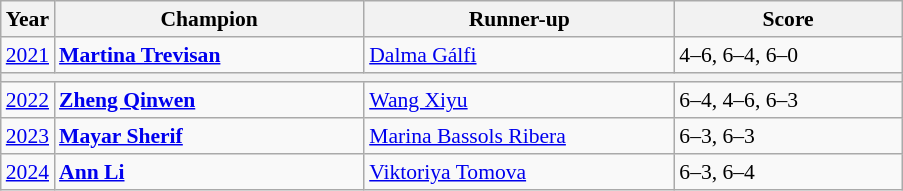<table class="wikitable" style="font-size:90%">
<tr>
<th>Year</th>
<th width="200">Champion</th>
<th width="200">Runner-up</th>
<th width="145">Score</th>
</tr>
<tr>
<td><a href='#'>2021</a></td>
<td> <strong><a href='#'>Martina Trevisan</a></strong></td>
<td> <a href='#'>Dalma Gálfi</a></td>
<td>4–6, 6–4, 6–0</td>
</tr>
<tr>
<th colspan="4"></th>
</tr>
<tr>
<td><a href='#'>2022</a></td>
<td> <strong><a href='#'>Zheng Qinwen</a></strong></td>
<td> <a href='#'>Wang Xiyu</a></td>
<td>6–4, 4–6, 6–3</td>
</tr>
<tr>
<td><a href='#'>2023</a></td>
<td> <strong><a href='#'>Mayar Sherif</a></strong></td>
<td> <a href='#'>Marina Bassols Ribera</a></td>
<td>6–3, 6–3</td>
</tr>
<tr>
<td><a href='#'>2024</a></td>
<td> <strong><a href='#'>Ann Li</a></strong></td>
<td> <a href='#'>Viktoriya Tomova</a></td>
<td>6–3, 6–4</td>
</tr>
</table>
